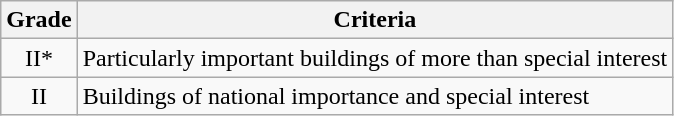<table class="wikitable">
<tr>
<th>Grade</th>
<th>Criteria</th>
</tr>
<tr>
<td align="center" >II*</td>
<td>Particularly important buildings of more than special interest</td>
</tr>
<tr>
<td align="center" >II</td>
<td>Buildings of national importance and special interest</td>
</tr>
</table>
